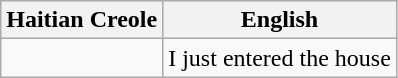<table class="wikitable">
<tr>
<th scope="col">Haitian Creole</th>
<th scope="col">English</th>
</tr>
<tr>
<td></td>
<td>I just entered the house</td>
</tr>
</table>
